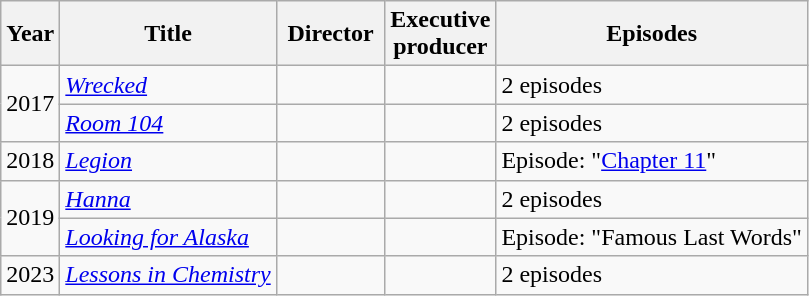<table class="wikitable">
<tr>
<th>Year</th>
<th>Title</th>
<th width=65>Director</th>
<th width=65>Executive<br>producer</th>
<th>Episodes</th>
</tr>
<tr>
<td rowspan=2>2017</td>
<td><em><a href='#'>Wrecked</a></em></td>
<td></td>
<td></td>
<td>2 episodes</td>
</tr>
<tr>
<td><em><a href='#'>Room 104</a></em></td>
<td></td>
<td></td>
<td>2 episodes</td>
</tr>
<tr>
<td>2018</td>
<td><em><a href='#'>Legion</a></em></td>
<td></td>
<td></td>
<td>Episode: "<a href='#'>Chapter 11</a>"</td>
</tr>
<tr>
<td rowspan=2>2019</td>
<td><em><a href='#'>Hanna</a></em></td>
<td></td>
<td></td>
<td>2 episodes</td>
</tr>
<tr>
<td><em><a href='#'>Looking for Alaska</a></em></td>
<td></td>
<td></td>
<td>Episode: "Famous Last Words"</td>
</tr>
<tr>
<td>2023</td>
<td><em><a href='#'>Lessons in Chemistry</a></em></td>
<td></td>
<td></td>
<td>2 episodes</td>
</tr>
</table>
